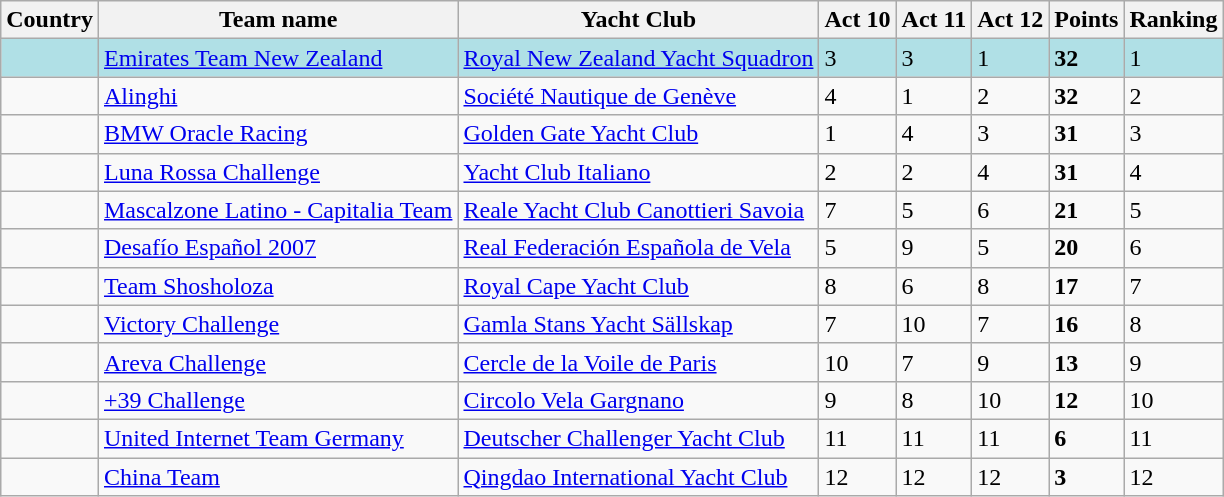<table class="wikitable">
<tr>
<th>Country</th>
<th>Team name</th>
<th>Yacht Club</th>
<th>Act 10</th>
<th>Act 11</th>
<th>Act 12</th>
<th>Points</th>
<th>Ranking</th>
</tr>
<tr style="background: #B0E0E6;">
<td></td>
<td><a href='#'>Emirates Team New Zealand</a></td>
<td><a href='#'>Royal New Zealand Yacht Squadron</a></td>
<td>3</td>
<td>3</td>
<td>1</td>
<td><strong>32</strong></td>
<td>1</td>
</tr>
<tr>
<td></td>
<td><a href='#'>Alinghi</a></td>
<td><a href='#'>Société Nautique de Genève</a></td>
<td>4</td>
<td>1</td>
<td>2</td>
<td><strong>32</strong></td>
<td>2</td>
</tr>
<tr>
<td></td>
<td><a href='#'>BMW Oracle Racing</a></td>
<td><a href='#'>Golden Gate Yacht Club</a></td>
<td>1</td>
<td>4</td>
<td>3</td>
<td><strong>31</strong></td>
<td>3</td>
</tr>
<tr>
<td></td>
<td><a href='#'>Luna Rossa Challenge</a></td>
<td><a href='#'>Yacht Club Italiano</a></td>
<td>2</td>
<td>2</td>
<td>4</td>
<td><strong>31</strong></td>
<td>4</td>
</tr>
<tr>
<td></td>
<td><a href='#'>Mascalzone Latino - Capitalia Team</a></td>
<td><a href='#'>Reale Yacht Club Canottieri Savoia</a></td>
<td>7</td>
<td>5</td>
<td>6</td>
<td><strong>21</strong></td>
<td>5</td>
</tr>
<tr>
<td></td>
<td><a href='#'>Desafío Español 2007</a></td>
<td><a href='#'>Real Federación Española de Vela</a></td>
<td>5</td>
<td>9</td>
<td>5</td>
<td><strong>20</strong></td>
<td>6</td>
</tr>
<tr>
<td></td>
<td><a href='#'>Team Shosholoza</a></td>
<td><a href='#'>Royal Cape Yacht Club</a></td>
<td>8</td>
<td>6</td>
<td>8</td>
<td><strong>17</strong></td>
<td>7</td>
</tr>
<tr>
<td></td>
<td><a href='#'>Victory Challenge</a></td>
<td><a href='#'>Gamla Stans Yacht Sällskap</a></td>
<td>7</td>
<td>10</td>
<td>7</td>
<td><strong>16</strong></td>
<td>8</td>
</tr>
<tr>
<td></td>
<td><a href='#'>Areva Challenge</a></td>
<td><a href='#'>Cercle de la Voile de Paris</a></td>
<td>10</td>
<td>7</td>
<td>9</td>
<td><strong>13</strong></td>
<td>9</td>
</tr>
<tr>
<td></td>
<td><a href='#'>+39 Challenge</a></td>
<td><a href='#'>Circolo Vela Gargnano</a></td>
<td>9</td>
<td>8</td>
<td>10</td>
<td><strong>12</strong></td>
<td>10</td>
</tr>
<tr>
<td></td>
<td><a href='#'>United Internet Team Germany</a></td>
<td><a href='#'>Deutscher Challenger Yacht Club</a></td>
<td>11</td>
<td>11</td>
<td>11</td>
<td><strong>6</strong></td>
<td>11</td>
</tr>
<tr>
<td></td>
<td><a href='#'>China Team</a></td>
<td><a href='#'>Qingdao International Yacht Club</a></td>
<td>12</td>
<td>12</td>
<td>12</td>
<td><strong>3</strong></td>
<td>12</td>
</tr>
</table>
